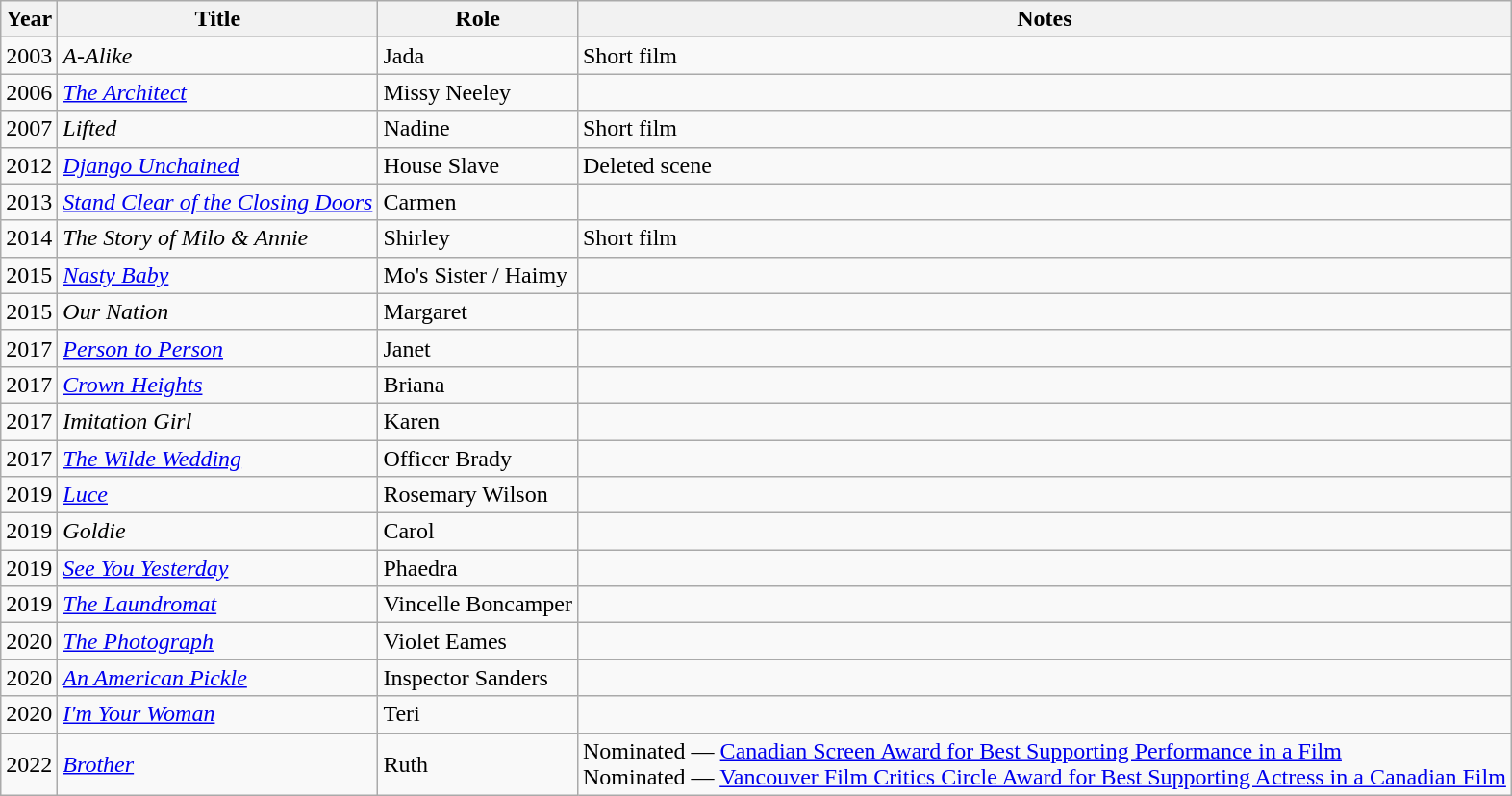<table class="wikitable sortable">
<tr>
<th>Year</th>
<th>Title</th>
<th>Role</th>
<th class="unsortable">Notes</th>
</tr>
<tr>
<td>2003</td>
<td><em>A-Alike</em></td>
<td>Jada</td>
<td>Short film</td>
</tr>
<tr>
<td>2006</td>
<td><em><a href='#'>The Architect</a></em></td>
<td>Missy Neeley</td>
<td></td>
</tr>
<tr>
<td>2007</td>
<td><em>Lifted</em></td>
<td>Nadine</td>
<td>Short film</td>
</tr>
<tr>
<td>2012</td>
<td><em><a href='#'>Django Unchained</a></em></td>
<td>House Slave</td>
<td>Deleted scene</td>
</tr>
<tr>
<td>2013</td>
<td><em><a href='#'>Stand Clear of the Closing Doors</a></em></td>
<td>Carmen</td>
<td></td>
</tr>
<tr>
<td>2014</td>
<td><em>The Story of Milo & Annie</em></td>
<td>Shirley</td>
<td>Short film</td>
</tr>
<tr>
<td>2015</td>
<td><em><a href='#'>Nasty Baby</a></em></td>
<td>Mo's Sister / Haimy</td>
<td></td>
</tr>
<tr>
<td>2015</td>
<td><em>Our Nation</em></td>
<td>Margaret</td>
<td></td>
</tr>
<tr>
<td>2017</td>
<td><em><a href='#'>Person to Person</a></em></td>
<td>Janet</td>
<td></td>
</tr>
<tr>
<td>2017</td>
<td><em><a href='#'>Crown Heights</a></em></td>
<td>Briana</td>
<td></td>
</tr>
<tr>
<td>2017</td>
<td><em>Imitation Girl</em></td>
<td>Karen</td>
<td></td>
</tr>
<tr>
<td>2017</td>
<td><em><a href='#'>The Wilde Wedding</a></em></td>
<td>Officer Brady</td>
<td></td>
</tr>
<tr>
<td>2019</td>
<td><em><a href='#'>Luce</a></em></td>
<td>Rosemary Wilson</td>
<td></td>
</tr>
<tr>
<td>2019</td>
<td><em>Goldie</em></td>
<td>Carol</td>
<td></td>
</tr>
<tr>
<td>2019</td>
<td><em><a href='#'>See You Yesterday</a></em></td>
<td>Phaedra</td>
<td></td>
</tr>
<tr>
<td>2019</td>
<td><em><a href='#'>The Laundromat</a></em></td>
<td>Vincelle Boncamper</td>
<td></td>
</tr>
<tr>
<td>2020</td>
<td><em><a href='#'>The Photograph</a></em></td>
<td>Violet Eames</td>
<td></td>
</tr>
<tr>
<td>2020</td>
<td><em><a href='#'>An American Pickle</a></em></td>
<td>Inspector Sanders</td>
<td></td>
</tr>
<tr>
<td>2020</td>
<td><em><a href='#'>I'm Your Woman</a></em></td>
<td>Teri</td>
<td></td>
</tr>
<tr>
<td>2022</td>
<td><em><a href='#'>Brother</a></em></td>
<td>Ruth</td>
<td>Nominated — <a href='#'>Canadian Screen Award for Best Supporting Performance in a Film</a><br>Nominated — <a href='#'>Vancouver Film Critics Circle Award for Best Supporting Actress in a Canadian Film</a></td>
</tr>
</table>
